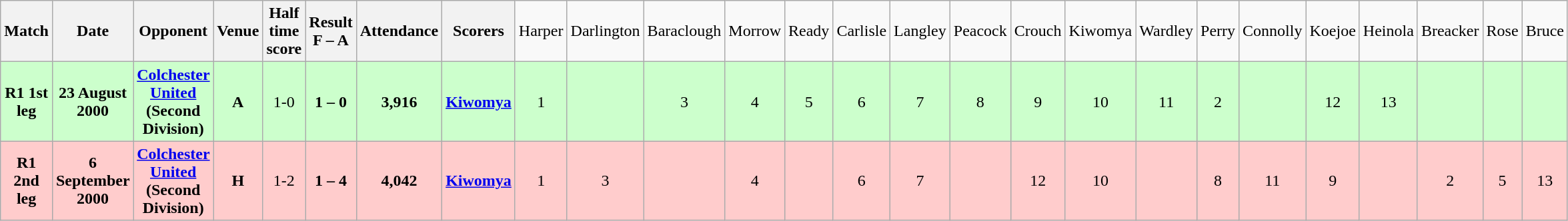<table class="wikitable" style="font-size:100%; text-align:center">
<tr>
<th><strong>Match</strong></th>
<th><strong>Date</strong></th>
<th><strong>Opponent</strong></th>
<th><strong>Venue</strong></th>
<th><strong>Half time score</strong></th>
<th><strong>Result</strong><br><strong>F – A</strong></th>
<th><strong>Attendance</strong></th>
<th><strong>Scorers</strong></th>
<td>Harper</td>
<td>Darlington</td>
<td>Baraclough</td>
<td>Morrow</td>
<td>Ready</td>
<td>Carlisle</td>
<td>Langley</td>
<td>Peacock</td>
<td>Crouch</td>
<td>Kiwomya</td>
<td>Wardley</td>
<td>Perry</td>
<td>Connolly</td>
<td>Koejoe</td>
<td>Heinola</td>
<td>Breacker</td>
<td>Rose</td>
<td>Bruce</td>
</tr>
<tr style="background: #CCFFCC;">
<td><strong>R1 1st leg</strong></td>
<td><strong>23 August 2000</strong></td>
<td><strong><a href='#'>Colchester United</a> (Second Division)</strong></td>
<td><strong>A</strong></td>
<td>1-0</td>
<td><strong>1 – 0</strong></td>
<td><strong>3,916</strong></td>
<td><a href='#'><strong>Kiwomya</strong></a></td>
<td>1</td>
<td></td>
<td>3</td>
<td>4</td>
<td>5</td>
<td>6</td>
<td>7</td>
<td>8</td>
<td>9</td>
<td>10</td>
<td>11</td>
<td>2</td>
<td></td>
<td>12</td>
<td>13</td>
<td></td>
<td></td>
<td></td>
</tr>
<tr style="background: #FFCCCC;">
<td><strong>R1 2nd leg</strong></td>
<td><strong>6 September 2000</strong></td>
<td><strong><a href='#'>Colchester United</a> (Second Division)</strong></td>
<td><strong>H</strong></td>
<td>1-2</td>
<td><strong>1 – 4</strong></td>
<td><strong>4,042</strong></td>
<td><a href='#'><strong>Kiwomya</strong></a></td>
<td>1</td>
<td>3</td>
<td></td>
<td>4</td>
<td></td>
<td>6</td>
<td>7</td>
<td></td>
<td>12</td>
<td>10</td>
<td></td>
<td>8</td>
<td>11</td>
<td>9</td>
<td></td>
<td>2</td>
<td>5</td>
<td>13</td>
</tr>
</table>
